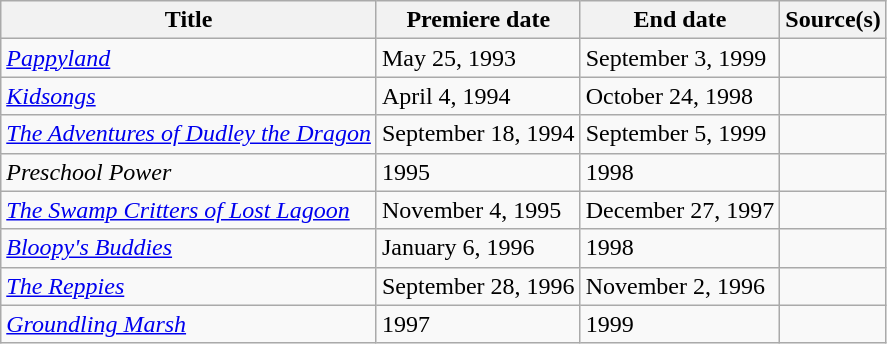<table class="wikitable sortable">
<tr>
<th>Title</th>
<th>Premiere date</th>
<th>End date</th>
<th>Source(s)</th>
</tr>
<tr>
<td><em><a href='#'>Pappyland</a></em></td>
<td>May 25, 1993</td>
<td>September 3, 1999</td>
<td></td>
</tr>
<tr>
<td><em><a href='#'>Kidsongs</a></em></td>
<td>April 4, 1994</td>
<td>October 24, 1998</td>
<td></td>
</tr>
<tr>
<td><em><a href='#'>The Adventures of Dudley the Dragon</a></em></td>
<td>September 18, 1994</td>
<td>September 5, 1999</td>
<td></td>
</tr>
<tr>
<td><em>Preschool Power</em></td>
<td>1995</td>
<td>1998</td>
<td></td>
</tr>
<tr>
<td><em><a href='#'>The Swamp Critters of Lost Lagoon</a></em></td>
<td>November 4, 1995</td>
<td>December 27, 1997</td>
<td></td>
</tr>
<tr>
<td><em><a href='#'>Bloopy's Buddies</a></em></td>
<td>January 6, 1996</td>
<td>1998</td>
<td></td>
</tr>
<tr>
<td><em><a href='#'>The Reppies</a></em></td>
<td>September 28, 1996</td>
<td>November 2, 1996</td>
<td></td>
</tr>
<tr>
<td><em><a href='#'>Groundling Marsh</a></em></td>
<td>1997</td>
<td>1999</td>
<td></td>
</tr>
</table>
